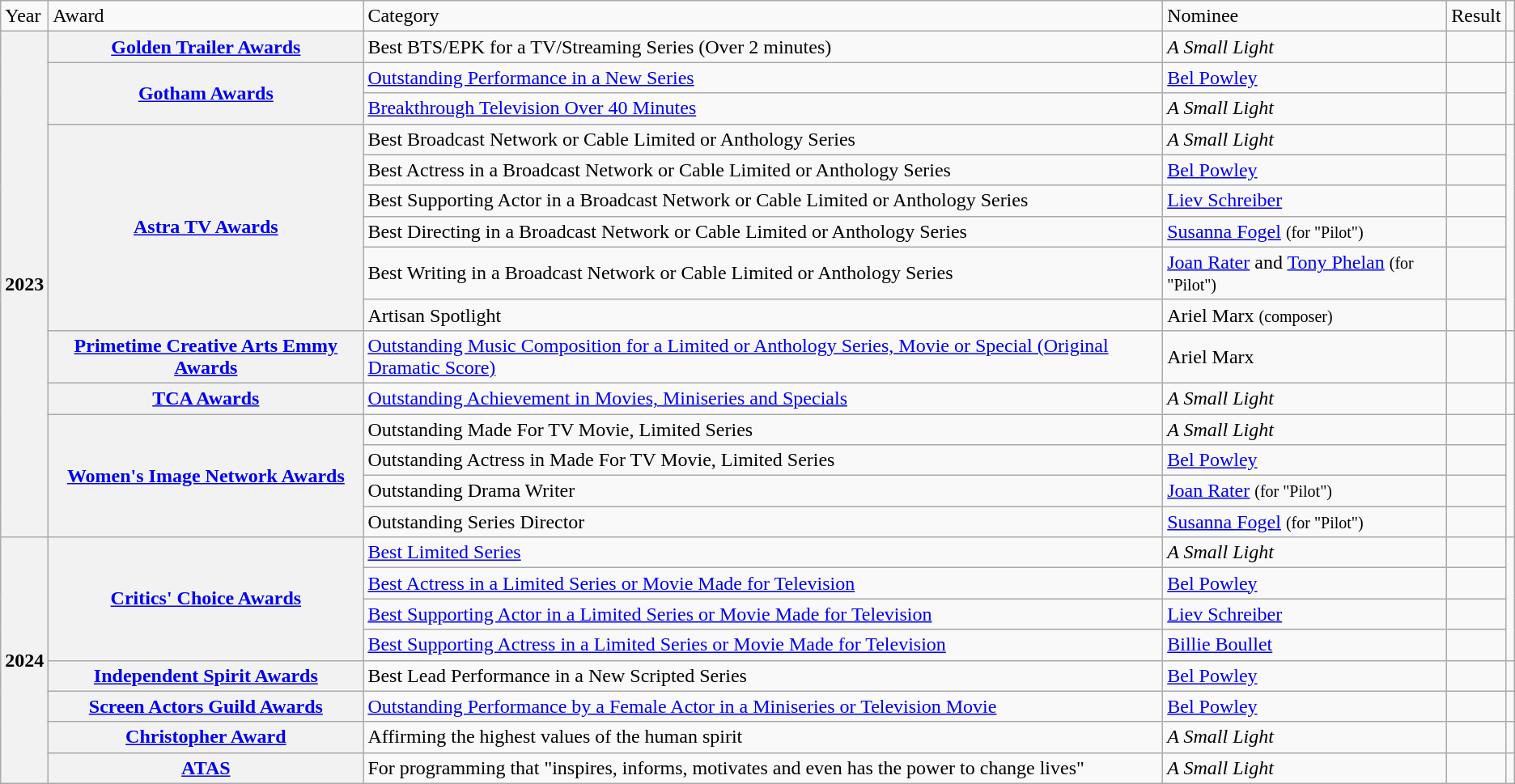<table class="wikitable plainrowheaders sortable plainrowheaders">
<tr>
<td scope="col">Year</td>
<td scope="col">Award</td>
<td scope="col">Category</td>
<td scope="col">Nominee</td>
<td scope="col">Result</td>
<td scope="col" class="unsortable"></td>
</tr>
<tr>
<th rowspan="15">2023</th>
<th><a href='#'>Golden Trailer Awards</a></th>
<td>Best BTS/EPK for a TV/Streaming Series (Over 2 minutes)</td>
<td><em>A Small Light</em></td>
<td></td>
<td align="center"></td>
</tr>
<tr>
<th rowspan="2"><a href='#'>Gotham Awards</a></th>
<td><a href='#'>Outstanding Performance in a New Series</a></td>
<td><a href='#'>Bel Powley</a></td>
<td></td>
<td style="text-align:center;" rowspan="2"></td>
</tr>
<tr>
<td><a href='#'>Breakthrough Television Over 40 Minutes</a></td>
<td><em> A Small Light</em></td>
<td></td>
</tr>
<tr>
<th rowspan="6"><a href='#'>Astra TV Awards</a></th>
<td>Best Broadcast Network or Cable Limited or Anthology Series</td>
<td><em>A Small Light</em></td>
<td></td>
<td align="center" rowspan="6"></td>
</tr>
<tr>
<td>Best Actress in a Broadcast Network or Cable Limited or Anthology Series</td>
<td><a href='#'>Bel Powley</a></td>
<td></td>
</tr>
<tr>
<td>Best Supporting Actor in a Broadcast Network or Cable Limited or Anthology Series</td>
<td><a href='#'>Liev Schreiber</a></td>
<td></td>
</tr>
<tr>
<td>Best Directing in a Broadcast Network or Cable Limited or Anthology Series</td>
<td><a href='#'>Susanna Fogel</a> <small>(for "Pilot")</small></td>
<td></td>
</tr>
<tr>
<td>Best Writing in a Broadcast Network or Cable Limited or Anthology Series</td>
<td><a href='#'>Joan Rater</a> and <a href='#'>Tony Phelan</a> <small>(for "Pilot")</small></td>
<td></td>
</tr>
<tr>
<td>Artisan Spotlight</td>
<td>Ariel Marx <small>(composer)</small></td>
<td></td>
</tr>
<tr>
<th><a href='#'>Primetime Creative Arts Emmy Awards</a></th>
<td><a href='#'>Outstanding Music Composition for a Limited or Anthology Series, Movie or Special (Original Dramatic Score)</a></td>
<td>Ariel Marx </td>
<td></td>
<td align="center"></td>
</tr>
<tr>
<th><a href='#'>TCA Awards</a></th>
<td><a href='#'>Outstanding Achievement in Movies, Miniseries and Specials</a></td>
<td><em>A Small Light</em></td>
<td></td>
<td align="center"></td>
</tr>
<tr>
<th rowspan="4"><a href='#'>Women's Image Network Awards</a></th>
<td>Outstanding Made For TV Movie, Limited Series</td>
<td><em>A Small Light</em></td>
<td></td>
<td align="center" rowspan="4"></td>
</tr>
<tr>
<td>Outstanding Actress in Made For TV Movie, Limited Series</td>
<td><a href='#'>Bel Powley</a></td>
<td></td>
</tr>
<tr>
<td>Outstanding Drama Writer</td>
<td><a href='#'>Joan Rater</a> <small>(for "Pilot")</small></td>
<td></td>
</tr>
<tr>
<td>Outstanding Series Director</td>
<td><a href='#'>Susanna Fogel</a> <small>(for "Pilot")</small></td>
<td></td>
</tr>
<tr>
<th rowspan="8">2024</th>
<th rowspan="4"><a href='#'>Critics' Choice Awards</a></th>
<td><a href='#'>Best Limited Series</a></td>
<td><em>A Small Light</em></td>
<td></td>
<td rowspan="4" align="center"></td>
</tr>
<tr>
<td><a href='#'>Best Actress in a Limited Series or Movie Made for Television</a></td>
<td><a href='#'>Bel Powley</a></td>
<td></td>
</tr>
<tr>
<td><a href='#'>Best Supporting Actor in a Limited Series or Movie Made for Television</a></td>
<td><a href='#'>Liev Schreiber</a></td>
<td></td>
</tr>
<tr>
<td><a href='#'>Best Supporting Actress in a Limited Series or Movie Made for Television</a></td>
<td><a href='#'>Billie Boullet</a></td>
<td></td>
</tr>
<tr>
<th><a href='#'>Independent Spirit Awards</a></th>
<td>Best Lead Performance in a New Scripted Series</td>
<td><a href='#'>Bel Powley</a></td>
<td></td>
<td align="center"></td>
</tr>
<tr>
<th><a href='#'>Screen Actors Guild Awards</a></th>
<td><a href='#'>Outstanding Performance by a Female Actor in a Miniseries or Television Movie</a></td>
<td><a href='#'>Bel Powley</a></td>
<td></td>
<td align="center"></td>
</tr>
<tr>
<th><a href='#'>Christopher Award</a></th>
<td>Affirming the highest values of the human spirit</td>
<td><em>A Small Light</em></td>
<td></td>
<td align="center"></td>
</tr>
<tr>
<th><a href='#'>ATAS</a></th>
<td>For programming that "inspires, informs, motivates and even has the power to change lives"</td>
<td><em>A Small Light</em></td>
<td></td>
<td align="center"></td>
</tr>
</table>
